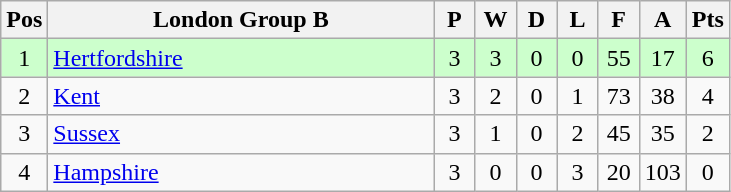<table class="wikitable" style="font-size: 100%">
<tr>
<th width=20>Pos</th>
<th width=250>London Group B</th>
<th width=20>P</th>
<th width=20>W</th>
<th width=20>D</th>
<th width=20>L</th>
<th width=20>F</th>
<th width=20>A</th>
<th width=20>Pts</th>
</tr>
<tr align=center style="background: #CCFFCC;">
<td>1</td>
<td align="left"><a href='#'>Hertfordshire</a></td>
<td>3</td>
<td>3</td>
<td>0</td>
<td>0</td>
<td>55</td>
<td>17</td>
<td>6</td>
</tr>
<tr align=center>
<td>2</td>
<td align="left"><a href='#'>Kent</a></td>
<td>3</td>
<td>2</td>
<td>0</td>
<td>1</td>
<td>73</td>
<td>38</td>
<td>4</td>
</tr>
<tr align=center>
<td>3</td>
<td align="left"><a href='#'>Sussex</a></td>
<td>3</td>
<td>1</td>
<td>0</td>
<td>2</td>
<td>45</td>
<td>35</td>
<td>2</td>
</tr>
<tr align=center>
<td>4</td>
<td align="left"><a href='#'>Hampshire</a></td>
<td>3</td>
<td>0</td>
<td>0</td>
<td>3</td>
<td>20</td>
<td>103</td>
<td>0</td>
</tr>
</table>
